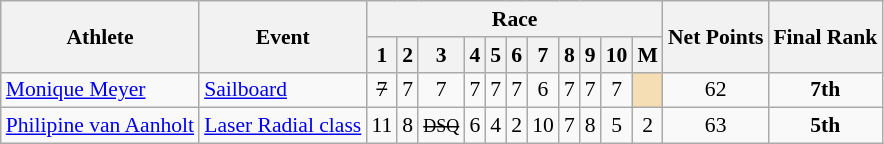<table class="wikitable" border="1" style="font-size:90%">
<tr>
<th rowspan=2>Athlete</th>
<th rowspan=2>Event</th>
<th colspan=11>Race</th>
<th rowspan=2>Net Points</th>
<th rowspan=2>Final Rank</th>
</tr>
<tr>
<th>1</th>
<th>2</th>
<th>3</th>
<th>4</th>
<th>5</th>
<th>6</th>
<th>7</th>
<th>8</th>
<th>9</th>
<th>10</th>
<th>M</th>
</tr>
<tr align=center>
<td align=left><a href='#'>Monique Meyer</a></td>
<td align=left><a href='#'>Sailboard</a></td>
<td><s>7</s></td>
<td>7</td>
<td>7</td>
<td>7</td>
<td>7</td>
<td>7</td>
<td>6</td>
<td>7</td>
<td>7</td>
<td>7</td>
<td bgcolor=wheat></td>
<td>62</td>
<td><strong>7th</strong></td>
</tr>
<tr align=center>
<td align=left><a href='#'>Philipine van Aanholt</a></td>
<td align=left><a href='#'>Laser Radial class</a></td>
<td>11</td>
<td>8</td>
<td><small><s>DSQ</s></small></td>
<td>6</td>
<td>4</td>
<td>2</td>
<td>10</td>
<td>7</td>
<td>8</td>
<td>5</td>
<td>2</td>
<td>63</td>
<td><strong>5th</strong></td>
</tr>
</table>
